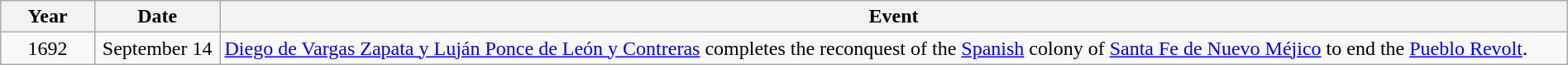<table class="wikitable" style="width:100%;">
<tr>
<th style="width:6%">Year</th>
<th style="width:8%">Date</th>
<th style="width:86%">Event</th>
</tr>
<tr>
<td align=center>1692</td>
<td align=center>September 14</td>
<td><a href='#'>Diego de Vargas Zapata y Luján Ponce de León y Contreras</a> completes the reconquest of the <a href='#'>Spanish</a> colony of <a href='#'>Santa Fe de Nuevo Méjico</a> to end the <a href='#'>Pueblo Revolt</a>.</td>
</tr>
</table>
